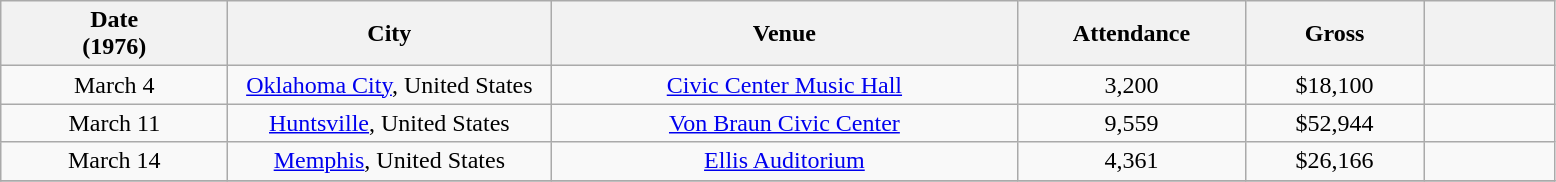<table class="wikitable sortable plainrowheaders" style="text-align:center;">
<tr>
<th scope="col" style="width:9em;">Date<br>(1976)</th>
<th scope="col" style="width:13em;">City</th>
<th scope="col" style="width:19em;">Venue</th>
<th scope="col" style="width:9em;">Attendance</th>
<th scope="col" style="width:7em;">Gross</th>
<th scope="col" style="width:5em;" class="unsortable"></th>
</tr>
<tr>
<td>March 4</td>
<td><a href='#'>Oklahoma City</a>, United States</td>
<td><a href='#'>Civic Center Music Hall</a></td>
<td>3,200</td>
<td>$18,100</td>
<td></td>
</tr>
<tr>
<td>March 11</td>
<td><a href='#'>Huntsville</a>, United States</td>
<td><a href='#'>Von Braun Civic Center</a></td>
<td>9,559</td>
<td>$52,944</td>
<td></td>
</tr>
<tr>
<td>March 14</td>
<td><a href='#'>Memphis</a>, United States</td>
<td><a href='#'>Ellis Auditorium</a></td>
<td>4,361</td>
<td>$26,166</td>
<td></td>
</tr>
<tr>
</tr>
</table>
